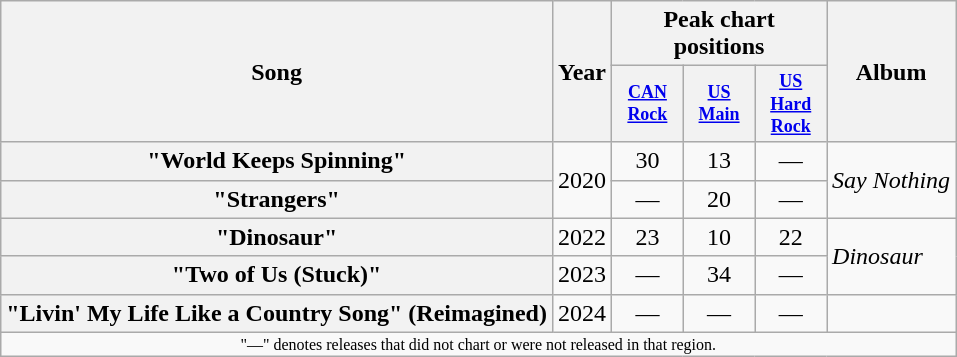<table class="wikitable plainrowheaders" style="text-align:center;">
<tr>
<th scope="col" rowspan="2">Song</th>
<th scope="col" rowspan="2">Year</th>
<th scope="col" colspan="3">Peak chart positions</th>
<th scope="col" rowspan="2">Album</th>
</tr>
<tr style="font-size:75%">
<th style="width:3.5em;"><a href='#'>CAN Rock</a></th>
<th style="width:3.5em;"><a href='#'>US Main</a></th>
<th style="width:3.5em;"><a href='#'>US Hard Rock</a></th>
</tr>
<tr>
<th scope="row">"World Keeps Spinning"</th>
<td rowspan="2">2020</td>
<td>30</td>
<td>13</td>
<td>—</td>
<td rowspan="2" style="text-align:left;"><em>Say Nothing</em></td>
</tr>
<tr>
<th scope="row">"Strangers"<br></th>
<td>—</td>
<td>20</td>
<td>—</td>
</tr>
<tr>
<th scope="row">"Dinosaur"</th>
<td>2022</td>
<td>23</td>
<td>10</td>
<td>22</td>
<td rowspan="2" style="text-align:left;"><em>Dinosaur</em></td>
</tr>
<tr>
<th scope="row">"Two of Us (Stuck)"</th>
<td>2023</td>
<td>—</td>
<td>34</td>
<td>—</td>
</tr>
<tr>
<th scope="row">"Livin' My Life Like a Country Song" (Reimagined) </th>
<td>2024</td>
<td>—</td>
<td>—</td>
<td>—</td>
<td></td>
</tr>
<tr>
<td align="center" colspan="12" style="font-size: 8pt">"—" denotes releases that did not chart or were not released in that region.</td>
</tr>
</table>
